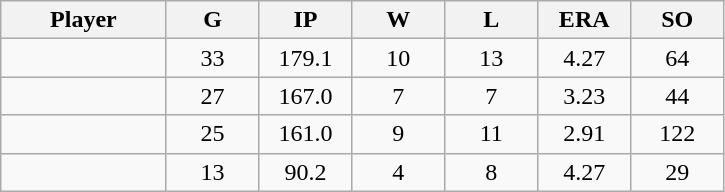<table class="wikitable sortable">
<tr>
<th bgcolor="#DDDDFF" width="16%">Player</th>
<th bgcolor="#DDDDFF" width="9%">G</th>
<th bgcolor="#DDDDFF" width="9%">IP</th>
<th bgcolor="#DDDDFF" width="9%">W</th>
<th bgcolor="#DDDDFF" width="9%">L</th>
<th bgcolor="#DDDDFF" width="9%">ERA</th>
<th bgcolor="#DDDDFF" width="9%">SO</th>
</tr>
<tr align="center">
<td></td>
<td>33</td>
<td>179.1</td>
<td>10</td>
<td>13</td>
<td>4.27</td>
<td>64</td>
</tr>
<tr align="center">
<td></td>
<td>27</td>
<td>167.0</td>
<td>7</td>
<td>7</td>
<td>3.23</td>
<td>44</td>
</tr>
<tr align="center">
<td></td>
<td>25</td>
<td>161.0</td>
<td>9</td>
<td>11</td>
<td>2.91</td>
<td>122</td>
</tr>
<tr align="center">
<td></td>
<td>13</td>
<td>90.2</td>
<td>4</td>
<td>8</td>
<td>4.27</td>
<td>29</td>
</tr>
</table>
